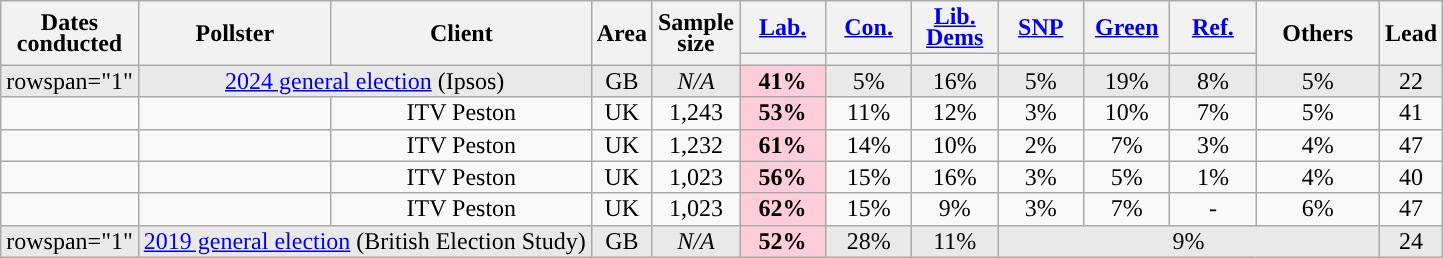<table class="wikitable sortable mw-datatable" style="text-align:center;  line-height:14px;">
<tr>
<th rowspan="2">Dates<br>conducted</th>
<th rowspan="2">Pollster</th>
<th rowspan="2">Client</th>
<th rowspan="2">Area</th>
<th data-sort-type="number" rowspan="2">Sample<br>size</th>
<th class="unsortable" style="width:50px;"><a href='#'>Lab.</a></th>
<th class="unsortable" style="width:50px;"><a href='#'>Con.</a></th>
<th class="unsortable" style="width:50px;"><a href='#'>Lib. Dems</a></th>
<th class="unsortable" style="width:50px;"><a href='#'>SNP</a></th>
<th class="unsortable" style="width:50px;"><a href='#'>Green</a></th>
<th class="unsortable" style="width:50px;"><a href='#'>Ref.</a></th>
<th rowspan="2" class="unsortable" style="width:75px;">Others</th>
<th data-sort-type="number" rowspan="2">Lead</th>
</tr>
<tr>
<th data-sort-type="number" style="background:"></th>
<th data-sort-type="number" style="background:"></th>
<th data-sort-type="number" style="background:"></th>
<th data-sort-type="number" style="background:"></th>
<th data-sort-type="number" style="background:"></th>
<th data-sort-type="number" style="background:"></th>
</tr>
<tr style="background:#e9e9e9;">
<td>rowspan="1" </td>
<td colspan="2"><a href='#'>2024 general election</a> (Ipsos)</td>
<td>GB</td>
<td><em>N/A</em></td>
<td style="background:#FFCCD9;"><strong>41%</strong></td>
<td>5%</td>
<td>16%</td>
<td>5%</td>
<td>19%</td>
<td>8%</td>
<td>5%</td>
<td style="background:">22</td>
</tr>
<tr>
<td></td>
<td></td>
<td>ITV Peston</td>
<td>UK</td>
<td>1,243</td>
<td style="background:#FFCCD9;"><strong>53%</strong></td>
<td>11%</td>
<td>12%</td>
<td>3%</td>
<td>10%</td>
<td>7%</td>
<td>5%</td>
<td style="background:">41</td>
</tr>
<tr>
<td></td>
<td></td>
<td>ITV Peston</td>
<td>UK</td>
<td>1,232</td>
<td style="background:#FFCCD9;"><strong>61%</strong></td>
<td>14%</td>
<td>10%</td>
<td>2%</td>
<td>7%</td>
<td>3%</td>
<td>4%</td>
<td style="background:">47</td>
</tr>
<tr>
<td></td>
<td></td>
<td>ITV Peston</td>
<td>UK</td>
<td>1,023</td>
<td style="background:#FFCCD9;"><strong>56%</strong></td>
<td>15%</td>
<td>16%</td>
<td>3%</td>
<td>5%</td>
<td>1%</td>
<td>4%</td>
<td style="background:">40</td>
</tr>
<tr>
<td></td>
<td></td>
<td>ITV Peston</td>
<td>UK</td>
<td>1,023</td>
<td style="background:#FFCCD9;"><strong>62%</strong></td>
<td>15%</td>
<td>9%</td>
<td>3%</td>
<td>7%</td>
<td>-</td>
<td>6%</td>
<td style="background:">47</td>
</tr>
<tr style="background:#e9e9e9;">
<td>rowspan="1" </td>
<td colspan="2"><a href='#'>2019 general election</a> (British Election Study)</td>
<td>GB</td>
<td><em>N/A</em></td>
<td style="background:#FFCCD9;"><strong>52%</strong></td>
<td>28%</td>
<td>11%</td>
<td colspan="4">9%</td>
<td style="background:">24</td>
</tr>
</table>
